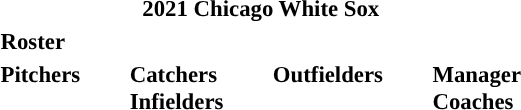<table class="toccolours" style="font-size: 95%;">
<tr>
<th colspan="10">2021 Chicago White Sox</th>
</tr>
<tr>
<td colspan="10"><strong>Roster</strong></td>
</tr>
<tr>
<td valign="top"><strong>Pitchers</strong><br>





















</td>
<td style="width:25px;"></td>
<td valign="top"><strong>Catchers</strong><br>



<strong>Infielders</strong>







</td>
<td style="width:25px;"></td>
<td valign="top"><strong>Outfielders</strong><br>










</td>
<td style="width:25px;"></td>
<td valign="top"><strong>Manager</strong><br> 
<strong>Coaches</strong>
 
 
 
 
 
 
 
 
 
 
 </td>
</tr>
</table>
